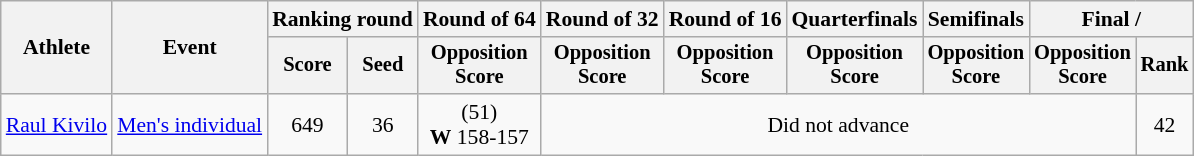<table class="wikitable" style="font-size:90%">
<tr>
<th rowspan="2">Athlete</th>
<th rowspan="2">Event</th>
<th colspan="2">Ranking round</th>
<th>Round of 64</th>
<th>Round of 32</th>
<th>Round of 16</th>
<th>Quarterfinals</th>
<th>Semifinals</th>
<th colspan="2">Final / </th>
</tr>
<tr style="font-size:95%">
<th>Score</th>
<th>Seed</th>
<th>Opposition<br>Score</th>
<th>Opposition<br>Score</th>
<th>Opposition<br>Score</th>
<th>Opposition<br>Score</th>
<th>Opposition<br>Score</th>
<th>Opposition<br>Score</th>
<th>Rank</th>
</tr>
<tr align=center>
<td align=left><a href='#'>Raul Kivilo</a></td>
<td align=left><a href='#'>Men's individual</a></td>
<td>649</td>
<td>36</td>
<td> (51) <br><strong>W</strong> 158-157</td>
<td colspan=5>Did not advance</td>
<td>42</td>
</tr>
</table>
